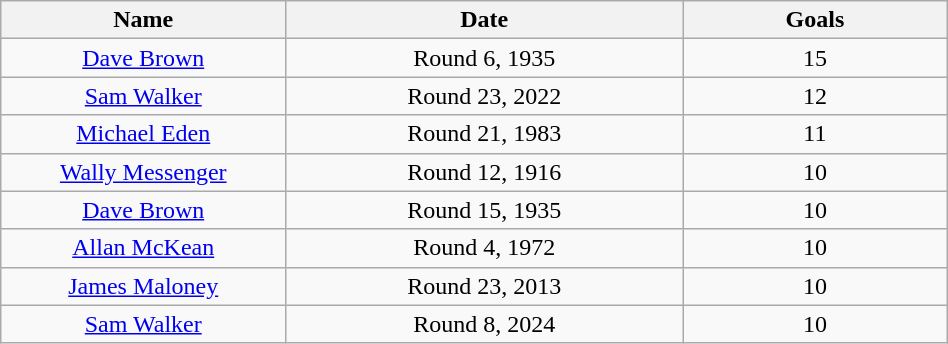<table class="wikitable" width="50%" style="text-align: center;">
<tr>
<th width="10%">Name</th>
<th width="15%">Date</th>
<th width="10%">Goals</th>
</tr>
<tr>
<td><a href='#'>Dave Brown</a></td>
<td>Round 6, 1935</td>
<td>15</td>
</tr>
<tr>
<td><a href='#'>Sam Walker</a></td>
<td>Round 23, 2022</td>
<td>12</td>
</tr>
<tr>
<td><a href='#'>Michael Eden</a></td>
<td>Round 21, 1983</td>
<td>11</td>
</tr>
<tr>
<td><a href='#'>Wally Messenger</a></td>
<td>Round 12, 1916</td>
<td>10</td>
</tr>
<tr>
<td><a href='#'>Dave Brown</a></td>
<td>Round 15, 1935</td>
<td>10</td>
</tr>
<tr>
<td><a href='#'>Allan McKean</a></td>
<td>Round 4, 1972</td>
<td>10</td>
</tr>
<tr>
<td><a href='#'>James Maloney</a></td>
<td>Round 23, 2013</td>
<td>10</td>
</tr>
<tr>
<td><a href='#'>Sam Walker</a></td>
<td>Round 8, 2024</td>
<td>10</td>
</tr>
</table>
